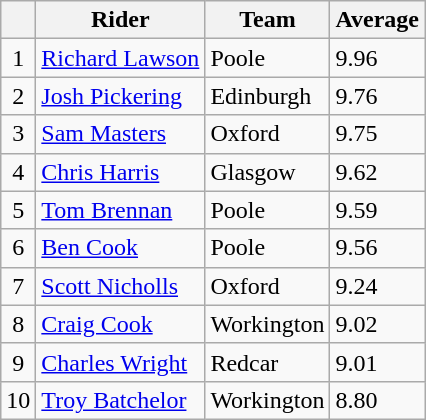<table class=wikitable>
<tr>
<th></th>
<th>Rider</th>
<th>Team</th>
<th>Average</th>
</tr>
<tr>
<td align="center">1</td>
<td> <a href='#'>Richard Lawson</a></td>
<td>Poole</td>
<td>9.96</td>
</tr>
<tr>
<td align="center">2</td>
<td> <a href='#'>Josh Pickering</a></td>
<td>Edinburgh</td>
<td>9.76</td>
</tr>
<tr>
<td align="center">3</td>
<td> <a href='#'>Sam Masters</a></td>
<td>Oxford</td>
<td>9.75</td>
</tr>
<tr>
<td align="center">4</td>
<td> <a href='#'>Chris Harris</a></td>
<td>Glasgow</td>
<td>9.62</td>
</tr>
<tr>
<td align="center">5</td>
<td> <a href='#'>Tom Brennan</a></td>
<td>Poole</td>
<td>9.59</td>
</tr>
<tr>
<td align="center">6</td>
<td> <a href='#'>Ben Cook</a></td>
<td>Poole</td>
<td>9.56</td>
</tr>
<tr>
<td align="center">7</td>
<td> <a href='#'>Scott Nicholls</a></td>
<td>Oxford</td>
<td>9.24</td>
</tr>
<tr>
<td align="center">8</td>
<td> <a href='#'>Craig Cook</a></td>
<td>Workington</td>
<td>9.02</td>
</tr>
<tr>
<td align="center">9</td>
<td> <a href='#'>Charles Wright</a></td>
<td>Redcar</td>
<td>9.01</td>
</tr>
<tr>
<td align="center">10</td>
<td> <a href='#'>Troy Batchelor</a></td>
<td>Workington</td>
<td>8.80</td>
</tr>
</table>
